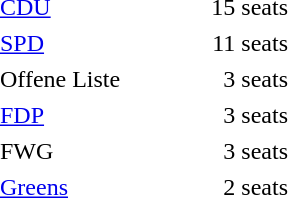<table cellpadding="2" style="width:200px; text-align:right; white-space:nowrap;">
<tr>
<td style="text-align:left;"><a href='#'>CDU</a></td>
<td>15 seats</td>
</tr>
<tr>
<td style="text-align:left;"><a href='#'>SPD</a></td>
<td>11 seats</td>
</tr>
<tr>
<td style="text-align:left;">Offene Liste</td>
<td>3 seats</td>
</tr>
<tr>
<td style="text-align:left;"><a href='#'>FDP</a></td>
<td>3 seats</td>
</tr>
<tr>
<td style="text-align:left;">FWG</td>
<td>3 seats</td>
</tr>
<tr>
<td style="text-align:left;"><a href='#'>Greens</a></td>
<td>2 seats</td>
</tr>
</table>
